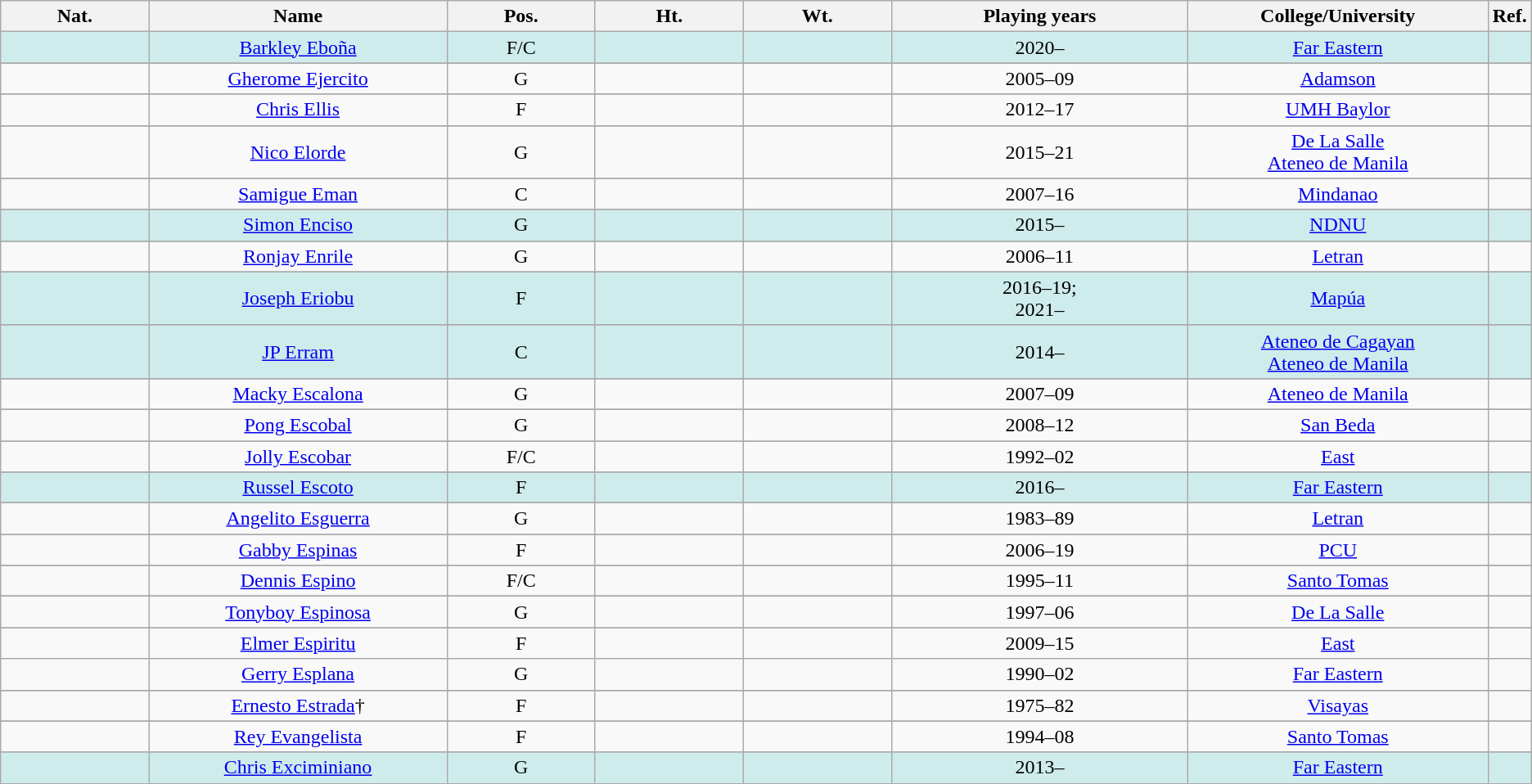<table class="wikitable" style="text-align:center;">
<tr>
<th scope="col" width="10%">Nat.</th>
<th scope="col" width="20%">Name</th>
<th scope="col" width="10%">Pos.</th>
<th scope="col" width="10%">Ht.</th>
<th scope="col" width="10%">Wt.</th>
<th scope="col" width="20%">Playing years</th>
<th scope="col" width="20%">College/University</th>
<th scope="col" width="5%">Ref.</th>
</tr>
<tr align="center" bgcolor="#CFECEC" width="20">
<td></td>
<td><a href='#'>Barkley Eboña</a></td>
<td>F/C</td>
<td></td>
<td></td>
<td>2020–</td>
<td><a href='#'>Far Eastern</a></td>
<td></td>
</tr>
<tr>
</tr>
<tr>
<td></td>
<td><a href='#'>Gherome Ejercito</a></td>
<td>G</td>
<td></td>
<td></td>
<td>2005–09</td>
<td><a href='#'>Adamson</a></td>
<td></td>
</tr>
<tr>
</tr>
<tr>
<td> </td>
<td><a href='#'>Chris Ellis</a></td>
<td>F</td>
<td></td>
<td></td>
<td>2012–17</td>
<td><a href='#'>UMH Baylor</a></td>
<td></td>
</tr>
<tr>
</tr>
<tr>
<td></td>
<td><a href='#'>Nico Elorde</a></td>
<td>G</td>
<td></td>
<td></td>
<td>2015–21</td>
<td><a href='#'>De La Salle</a><br><a href='#'>Ateneo de Manila</a></td>
<td></td>
</tr>
<tr>
</tr>
<tr>
<td></td>
<td><a href='#'>Samigue Eman</a></td>
<td>C</td>
<td></td>
<td></td>
<td>2007–16</td>
<td><a href='#'>Mindanao</a></td>
<td></td>
</tr>
<tr>
</tr>
<tr align="center" bgcolor="#CFECEC" width="20">
<td> </td>
<td><a href='#'>Simon Enciso</a></td>
<td>G</td>
<td></td>
<td></td>
<td>2015–</td>
<td><a href='#'>NDNU</a></td>
<td></td>
</tr>
<tr>
</tr>
<tr>
<td></td>
<td><a href='#'>Ronjay Enrile</a></td>
<td>G</td>
<td></td>
<td></td>
<td>2006–11</td>
<td><a href='#'>Letran</a></td>
<td></td>
</tr>
<tr>
</tr>
<tr align="center" bgcolor="#CFECEC" width="20">
<td> </td>
<td><a href='#'>Joseph Eriobu</a></td>
<td>F</td>
<td></td>
<td></td>
<td>2016–19;<br>2021–</td>
<td><a href='#'>Mapúa</a></td>
<td></td>
</tr>
<tr>
</tr>
<tr align="center" bgcolor="#CFECEC" width="20">
<td></td>
<td><a href='#'>JP Erram</a></td>
<td>C</td>
<td></td>
<td></td>
<td>2014–</td>
<td><a href='#'>Ateneo de Cagayan</a><br><a href='#'>Ateneo de Manila</a></td>
<td></td>
</tr>
<tr>
</tr>
<tr>
<td></td>
<td><a href='#'>Macky Escalona</a></td>
<td>G</td>
<td></td>
<td></td>
<td>2007–09</td>
<td><a href='#'>Ateneo de Manila</a></td>
<td></td>
</tr>
<tr>
</tr>
<tr>
<td></td>
<td><a href='#'>Pong Escobal</a></td>
<td>G</td>
<td></td>
<td></td>
<td>2008–12</td>
<td><a href='#'>San Beda</a></td>
<td></td>
</tr>
<tr>
</tr>
<tr>
<td></td>
<td><a href='#'>Jolly Escobar</a></td>
<td>F/C</td>
<td></td>
<td></td>
<td>1992–02</td>
<td><a href='#'>East</a></td>
<td></td>
</tr>
<tr>
</tr>
<tr align="center" bgcolor="#CFECEC" width="20">
<td></td>
<td><a href='#'>Russel Escoto</a></td>
<td>F</td>
<td></td>
<td></td>
<td>2016–</td>
<td><a href='#'>Far Eastern</a></td>
<td></td>
</tr>
<tr>
</tr>
<tr>
<td></td>
<td><a href='#'>Angelito Esguerra</a></td>
<td>G</td>
<td></td>
<td></td>
<td>1983–89</td>
<td><a href='#'>Letran</a></td>
<td></td>
</tr>
<tr>
</tr>
<tr>
<td></td>
<td><a href='#'>Gabby Espinas</a></td>
<td>F</td>
<td></td>
<td></td>
<td>2006–19</td>
<td><a href='#'>PCU</a></td>
<td></td>
</tr>
<tr>
</tr>
<tr>
<td></td>
<td><a href='#'>Dennis Espino</a></td>
<td>F/C</td>
<td></td>
<td></td>
<td>1995–11</td>
<td><a href='#'>Santo Tomas</a></td>
<td></td>
</tr>
<tr>
</tr>
<tr>
<td></td>
<td><a href='#'>Tonyboy Espinosa</a></td>
<td>G</td>
<td></td>
<td></td>
<td>1997–06</td>
<td><a href='#'>De La Salle</a></td>
<td></td>
</tr>
<tr>
</tr>
<tr>
<td></td>
<td><a href='#'>Elmer Espiritu</a></td>
<td>F</td>
<td></td>
<td></td>
<td>2009–15</td>
<td><a href='#'>East</a></td>
<td></td>
</tr>
<tr>
<td></td>
<td><a href='#'>Gerry Esplana</a></td>
<td>G</td>
<td></td>
<td></td>
<td>1990–02</td>
<td><a href='#'>Far Eastern</a></td>
<td></td>
</tr>
<tr>
</tr>
<tr>
<td></td>
<td><a href='#'>Ernesto Estrada</a>†</td>
<td>F</td>
<td></td>
<td></td>
<td>1975–82</td>
<td><a href='#'>Visayas</a></td>
<td></td>
</tr>
<tr>
</tr>
<tr>
<td></td>
<td><a href='#'>Rey Evangelista</a></td>
<td>F</td>
<td></td>
<td></td>
<td>1994–08</td>
<td><a href='#'>Santo Tomas</a></td>
<td></td>
</tr>
<tr>
</tr>
<tr align="center" bgcolor="#CFECEC" width="20">
<td></td>
<td><a href='#'>Chris Exciminiano</a></td>
<td>G</td>
<td></td>
<td></td>
<td>2013–</td>
<td><a href='#'>Far Eastern</a></td>
<td></td>
</tr>
<tr>
</tr>
</table>
